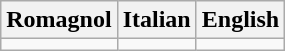<table class="wikitable">
<tr>
<th>Romagnol</th>
<th>Italian</th>
<th>English</th>
</tr>
<tr>
<td></td>
<td></td>
<td></td>
</tr>
</table>
